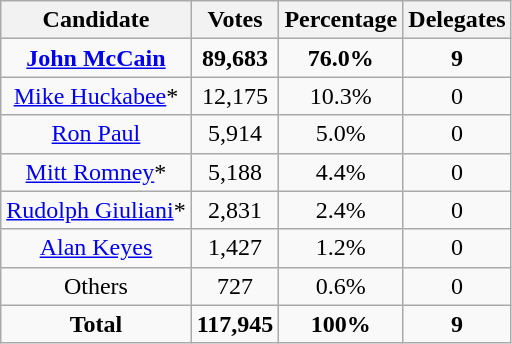<table class="wikitable sortable" style="text-align:center;">
<tr>
<th>Candidate</th>
<th>Votes</th>
<th>Percentage</th>
<th>Delegates</th>
</tr>
<tr>
<td><strong><a href='#'>John McCain</a></strong></td>
<td><strong>89,683</strong></td>
<td><strong>76.0%</strong></td>
<td><strong>9</strong></td>
</tr>
<tr>
<td><a href='#'>Mike Huckabee</a>*</td>
<td>12,175</td>
<td>10.3%</td>
<td>0</td>
</tr>
<tr>
<td><a href='#'>Ron Paul</a></td>
<td>5,914</td>
<td>5.0%</td>
<td>0</td>
</tr>
<tr>
<td><a href='#'>Mitt Romney</a>*</td>
<td>5,188</td>
<td>4.4%</td>
<td>0</td>
</tr>
<tr>
<td><a href='#'>Rudolph Giuliani</a>*</td>
<td>2,831</td>
<td>2.4%</td>
<td>0</td>
</tr>
<tr>
<td><a href='#'>Alan Keyes</a></td>
<td>1,427</td>
<td>1.2%</td>
<td>0</td>
</tr>
<tr>
<td>Others</td>
<td>727</td>
<td>0.6%</td>
<td>0</td>
</tr>
<tr>
<td><strong>Total</strong></td>
<td><strong>117,945</strong></td>
<td><strong>100%</strong></td>
<td><strong>9</strong></td>
</tr>
</table>
